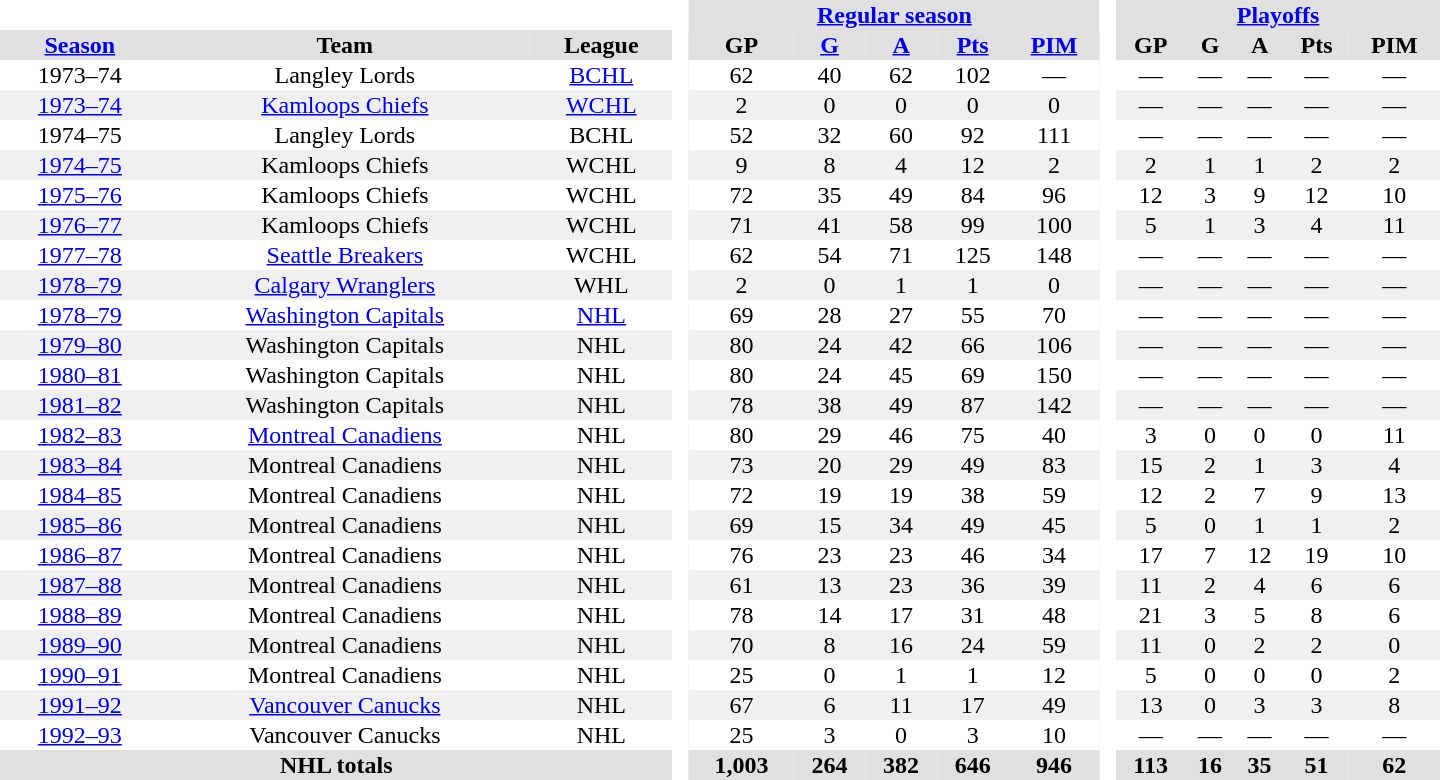<table border="0" cellpadding="1" cellspacing="0" style="text-align:center; width:60em;">
<tr style="background:#e0e0e0;">
<th colspan="3"  bgcolor="#ffffff"> </th>
<th rowspan="99" bgcolor="#ffffff"> </th>
<th colspan="5"><a href='#'>Regular season</a></th>
<th rowspan="99" bgcolor="#ffffff"> </th>
<th colspan="5"><a href='#'>Playoffs</a></th>
</tr>
<tr style="background:#e0e0e0;">
<th><a href='#'>Season</a></th>
<th>Team</th>
<th>League</th>
<th>GP</th>
<th><a href='#'>G</a></th>
<th><a href='#'>A</a></th>
<th><a href='#'>Pts</a></th>
<th><a href='#'>PIM</a></th>
<th>GP</th>
<th>G</th>
<th>A</th>
<th>Pts</th>
<th>PIM</th>
</tr>
<tr>
<td>1973–74</td>
<td>Langley Lords</td>
<td><a href='#'>BCHL</a></td>
<td>62</td>
<td>40</td>
<td>62</td>
<td>102</td>
<td>—</td>
<td>—</td>
<td>—</td>
<td>—</td>
<td>—</td>
<td>—</td>
</tr>
<tr style="background:#f0f0f0;">
<td><a href='#'>1973–74</a></td>
<td><a href='#'>Kamloops Chiefs</a></td>
<td><a href='#'>WCHL</a></td>
<td>2</td>
<td>0</td>
<td>0</td>
<td>0</td>
<td>0</td>
<td>—</td>
<td>—</td>
<td>—</td>
<td>—</td>
<td>—</td>
</tr>
<tr>
<td>1974–75</td>
<td>Langley Lords</td>
<td>BCHL</td>
<td>52</td>
<td>32</td>
<td>60</td>
<td>92</td>
<td>111</td>
<td>—</td>
<td>—</td>
<td>—</td>
<td>—</td>
<td>—</td>
</tr>
<tr style="background:#f0f0f0;">
<td><a href='#'>1974–75</a></td>
<td>Kamloops Chiefs</td>
<td>WCHL</td>
<td>9</td>
<td>8</td>
<td>4</td>
<td>12</td>
<td>2</td>
<td>2</td>
<td>1</td>
<td>1</td>
<td>2</td>
<td>2</td>
</tr>
<tr>
<td><a href='#'>1975–76</a></td>
<td>Kamloops Chiefs</td>
<td>WCHL</td>
<td>72</td>
<td>35</td>
<td>49</td>
<td>84</td>
<td>96</td>
<td>12</td>
<td>3</td>
<td>9</td>
<td>12</td>
<td>10</td>
</tr>
<tr style="background:#f0f0f0;">
<td><a href='#'>1976–77</a></td>
<td>Kamloops Chiefs</td>
<td>WCHL</td>
<td>71</td>
<td>41</td>
<td>58</td>
<td>99</td>
<td>100</td>
<td>5</td>
<td>1</td>
<td>3</td>
<td>4</td>
<td>11</td>
</tr>
<tr>
<td><a href='#'>1977–78</a></td>
<td><a href='#'>Seattle Breakers</a></td>
<td>WCHL</td>
<td>62</td>
<td>54</td>
<td>71</td>
<td>125</td>
<td>148</td>
<td>—</td>
<td>—</td>
<td>—</td>
<td>—</td>
<td>—</td>
</tr>
<tr style="background:#f0f0f0;">
<td><a href='#'>1978–79</a></td>
<td><a href='#'>Calgary Wranglers</a></td>
<td>WHL</td>
<td>2</td>
<td>0</td>
<td>1</td>
<td>1</td>
<td>0</td>
<td>—</td>
<td>—</td>
<td>—</td>
<td>—</td>
<td>—</td>
</tr>
<tr>
<td><a href='#'>1978–79</a></td>
<td><a href='#'>Washington Capitals</a></td>
<td><a href='#'>NHL</a></td>
<td>69</td>
<td>28</td>
<td>27</td>
<td>55</td>
<td>70</td>
<td>—</td>
<td>—</td>
<td>—</td>
<td>—</td>
<td>—</td>
</tr>
<tr style="background:#f0f0f0;">
<td><a href='#'>1979–80</a></td>
<td>Washington Capitals</td>
<td>NHL</td>
<td>80</td>
<td>24</td>
<td>42</td>
<td>66</td>
<td>106</td>
<td>—</td>
<td>—</td>
<td>—</td>
<td>—</td>
<td>—</td>
</tr>
<tr>
<td><a href='#'>1980–81</a></td>
<td>Washington Capitals</td>
<td>NHL</td>
<td>80</td>
<td>24</td>
<td>45</td>
<td>69</td>
<td>150</td>
<td>—</td>
<td>—</td>
<td>—</td>
<td>—</td>
<td>—</td>
</tr>
<tr style="background:#f0f0f0;">
<td><a href='#'>1981–82</a></td>
<td>Washington Capitals</td>
<td>NHL</td>
<td>78</td>
<td>38</td>
<td>49</td>
<td>87</td>
<td>142</td>
<td>—</td>
<td>—</td>
<td>—</td>
<td>—</td>
<td>—</td>
</tr>
<tr>
<td><a href='#'>1982–83</a></td>
<td><a href='#'>Montreal Canadiens</a></td>
<td>NHL</td>
<td>80</td>
<td>29</td>
<td>46</td>
<td>75</td>
<td>40</td>
<td>3</td>
<td>0</td>
<td>0</td>
<td>0</td>
<td>11</td>
</tr>
<tr style="background:#f0f0f0;">
<td><a href='#'>1983–84</a></td>
<td>Montreal Canadiens</td>
<td>NHL</td>
<td>73</td>
<td>20</td>
<td>29</td>
<td>49</td>
<td>83</td>
<td>15</td>
<td>2</td>
<td>1</td>
<td>3</td>
<td>4</td>
</tr>
<tr>
<td><a href='#'>1984–85</a></td>
<td>Montreal Canadiens</td>
<td>NHL</td>
<td>72</td>
<td>19</td>
<td>19</td>
<td>38</td>
<td>59</td>
<td>12</td>
<td>2</td>
<td>7</td>
<td>9</td>
<td>13</td>
</tr>
<tr style="background:#f0f0f0;">
<td><a href='#'>1985–86</a></td>
<td>Montreal Canadiens</td>
<td>NHL</td>
<td>69</td>
<td>15</td>
<td>34</td>
<td>49</td>
<td>45</td>
<td>5</td>
<td>0</td>
<td>1</td>
<td>1</td>
<td>2</td>
</tr>
<tr>
<td><a href='#'>1986–87</a></td>
<td>Montreal Canadiens</td>
<td>NHL</td>
<td>76</td>
<td>23</td>
<td>23</td>
<td>46</td>
<td>34</td>
<td>17</td>
<td>7</td>
<td>12</td>
<td>19</td>
<td>10</td>
</tr>
<tr style="background:#f0f0f0;">
<td><a href='#'>1987–88</a></td>
<td>Montreal Canadiens</td>
<td>NHL</td>
<td>61</td>
<td>13</td>
<td>23</td>
<td>36</td>
<td>39</td>
<td>11</td>
<td>2</td>
<td>4</td>
<td>6</td>
<td>6</td>
</tr>
<tr>
<td><a href='#'>1988–89</a></td>
<td>Montreal Canadiens</td>
<td>NHL</td>
<td>78</td>
<td>14</td>
<td>17</td>
<td>31</td>
<td>48</td>
<td>21</td>
<td>3</td>
<td>5</td>
<td>8</td>
<td>6</td>
</tr>
<tr style="background:#f0f0f0;">
<td><a href='#'>1989–90</a></td>
<td>Montreal Canadiens</td>
<td>NHL</td>
<td>70</td>
<td>8</td>
<td>16</td>
<td>24</td>
<td>59</td>
<td>11</td>
<td>0</td>
<td>2</td>
<td>2</td>
<td>0</td>
</tr>
<tr>
<td><a href='#'>1990–91</a></td>
<td>Montreal Canadiens</td>
<td>NHL</td>
<td>25</td>
<td>0</td>
<td>1</td>
<td>1</td>
<td>12</td>
<td>5</td>
<td>0</td>
<td>0</td>
<td>0</td>
<td>2</td>
</tr>
<tr style="background:#f0f0f0;">
<td><a href='#'>1991–92</a></td>
<td><a href='#'>Vancouver Canucks</a></td>
<td>NHL</td>
<td>67</td>
<td>6</td>
<td>11</td>
<td>17</td>
<td>49</td>
<td>13</td>
<td>0</td>
<td>3</td>
<td>3</td>
<td>8</td>
</tr>
<tr>
<td><a href='#'>1992–93</a></td>
<td>Vancouver Canucks</td>
<td>NHL</td>
<td>25</td>
<td>3</td>
<td>0</td>
<td>3</td>
<td>10</td>
<td>—</td>
<td>—</td>
<td>—</td>
<td>—</td>
<td>—</td>
</tr>
<tr style="background:#e0e0e0;">
<th colspan="3">NHL totals</th>
<th>1,003</th>
<th>264</th>
<th>382</th>
<th>646</th>
<th>946</th>
<th>113</th>
<th>16</th>
<th>35</th>
<th>51</th>
<th>62</th>
</tr>
</table>
